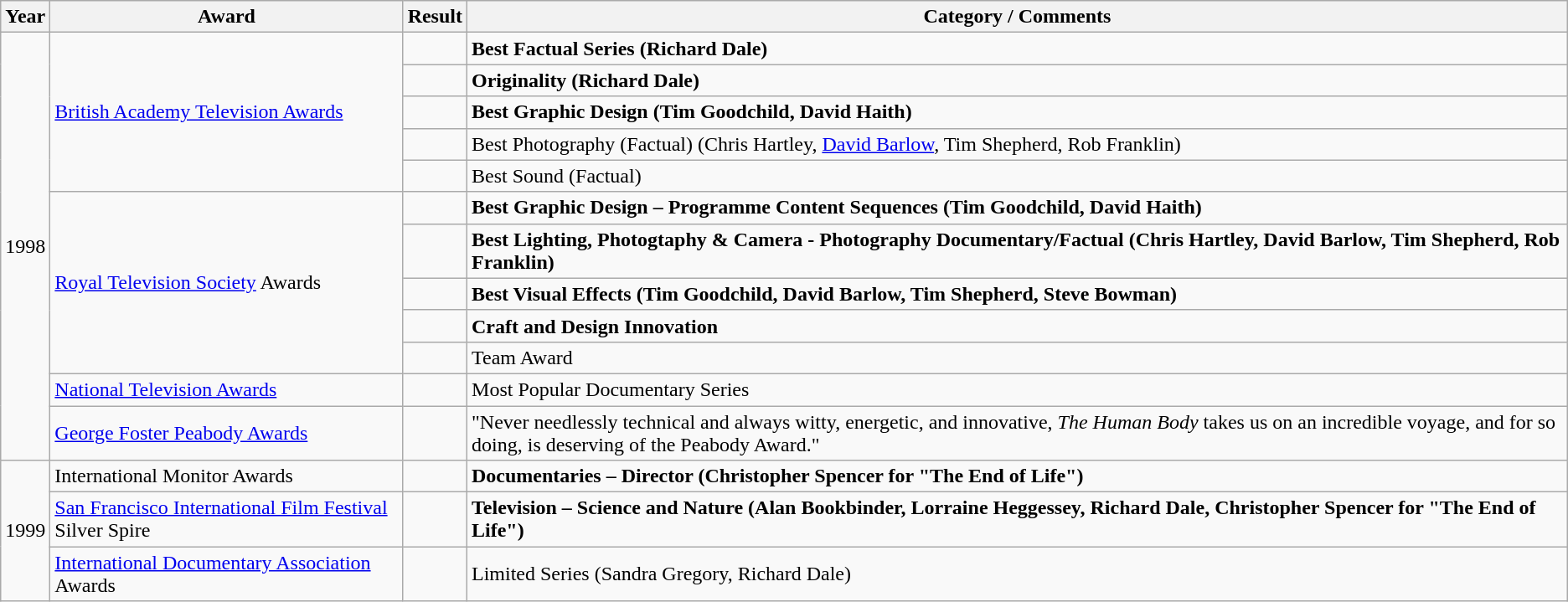<table class="wikitable">
<tr>
<th>Year</th>
<th>Award</th>
<th>Result</th>
<th>Category / Comments</th>
</tr>
<tr>
<td rowspan="12">1998</td>
<td rowspan="5"><a href='#'>British Academy Television Awards</a></td>
<td></td>
<td><strong>Best Factual Series (Richard Dale)</strong></td>
</tr>
<tr>
<td></td>
<td><strong>Originality (Richard Dale)</strong></td>
</tr>
<tr>
<td></td>
<td><strong>Best Graphic Design (Tim Goodchild, David Haith)</strong></td>
</tr>
<tr>
<td></td>
<td>Best Photography (Factual) (Chris Hartley, <a href='#'>David Barlow</a>, Tim Shepherd, Rob Franklin)</td>
</tr>
<tr>
<td></td>
<td>Best Sound (Factual)</td>
</tr>
<tr>
<td rowspan="5"><a href='#'>Royal Television Society</a> Awards</td>
<td></td>
<td><strong>Best Graphic Design – Programme Content Sequences (Tim Goodchild, David Haith)</strong></td>
</tr>
<tr>
<td></td>
<td><strong>Best Lighting, Photogtaphy & Camera - Photography Documentary/Factual (Chris Hartley, David Barlow, Tim Shepherd, Rob Franklin)</strong></td>
</tr>
<tr>
<td></td>
<td><strong>Best Visual Effects (Tim Goodchild, David Barlow, Tim Shepherd, Steve Bowman)</strong></td>
</tr>
<tr>
<td></td>
<td><strong>Craft and Design Innovation</strong></td>
</tr>
<tr>
<td></td>
<td>Team Award</td>
</tr>
<tr>
<td><a href='#'>National Television Awards</a></td>
<td></td>
<td>Most Popular Documentary Series</td>
</tr>
<tr>
<td><a href='#'>George Foster Peabody Awards</a></td>
<td></td>
<td>"Never needlessly technical and always witty, energetic, and innovative, <em>The Human Body</em> takes us on an incredible voyage, and for so doing, is deserving of the Peabody Award."</td>
</tr>
<tr>
<td rowspan="3">1999</td>
<td>International Monitor Awards</td>
<td></td>
<td><strong>Documentaries – Director (Christopher Spencer for "The End of Life")</strong></td>
</tr>
<tr>
<td><a href='#'>San Francisco International Film Festival</a> Silver Spire</td>
<td></td>
<td><strong>Television – Science and Nature (Alan Bookbinder, Lorraine Heggessey, Richard Dale, Christopher Spencer for "The End of Life")</strong></td>
</tr>
<tr>
<td><a href='#'>International Documentary Association</a> Awards</td>
<td></td>
<td>Limited Series (Sandra Gregory, Richard Dale)</td>
</tr>
</table>
